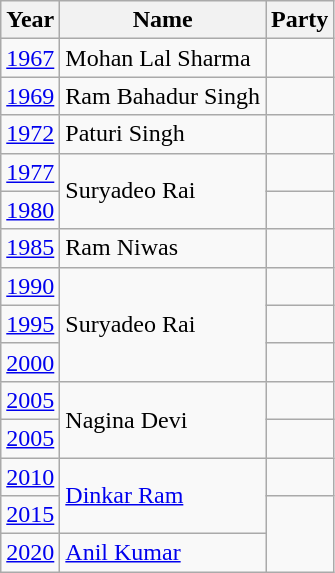<table class="wikitable sortable">
<tr>
<th>Year</th>
<th>Name</th>
<th colspan="2">Party</th>
</tr>
<tr>
<td><a href='#'>1967</a></td>
<td>Mohan Lal Sharma</td>
<td></td>
</tr>
<tr>
<td><a href='#'>1969</a></td>
<td>Ram Bahadur Singh</td>
<td></td>
</tr>
<tr>
<td><a href='#'>1972</a></td>
<td>Paturi Singh</td>
<td></td>
</tr>
<tr>
<td><a href='#'>1977</a></td>
<td rowspan="2">Suryadeo Rai</td>
<td></td>
</tr>
<tr>
<td><a href='#'>1980</a></td>
<td></td>
</tr>
<tr>
<td><a href='#'>1985</a></td>
<td>Ram Niwas</td>
<td></td>
</tr>
<tr>
<td><a href='#'>1990</a></td>
<td rowspan="3">Suryadeo Rai</td>
<td></td>
</tr>
<tr>
<td><a href='#'>1995</a></td>
</tr>
<tr>
<td><a href='#'>2000</a></td>
<td></td>
</tr>
<tr>
<td><a href='#'>2005</a></td>
<td rowspan="2">Nagina Devi</td>
<td></td>
</tr>
<tr>
<td><a href='#'>2005</a></td>
</tr>
<tr>
<td><a href='#'>2010</a></td>
<td rowspan="2"><a href='#'>Dinkar Ram</a></td>
<td></td>
</tr>
<tr>
<td><a href='#'>2015</a></td>
</tr>
<tr>
<td><a href='#'>2020</a></td>
<td><a href='#'>Anil Kumar</a></td>
</tr>
</table>
